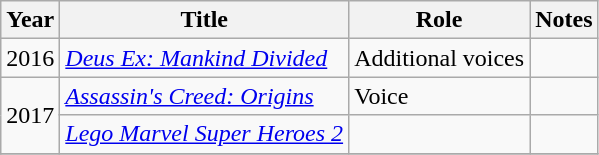<table class="wikitable sortable">
<tr>
<th>Year</th>
<th>Title</th>
<th>Role</th>
<th class="unsortable">Notes</th>
</tr>
<tr>
<td>2016</td>
<td><em><a href='#'>Deus Ex: Mankind Divided</a></em></td>
<td>Additional voices</td>
<td></td>
</tr>
<tr>
<td rowspan="2">2017</td>
<td><em><a href='#'>Assassin's Creed: Origins</a></em></td>
<td>Voice</td>
<td></td>
</tr>
<tr>
<td><em><a href='#'>Lego Marvel Super Heroes 2</a></em></td>
<td></td>
<td></td>
</tr>
<tr>
</tr>
</table>
